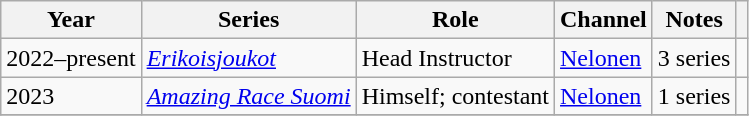<table class="wikitable">
<tr>
<th>Year</th>
<th>Series</th>
<th>Role</th>
<th>Channel</th>
<th>Notes</th>
<th></th>
</tr>
<tr>
<td>2022–present</td>
<td><em><a href='#'>Erikoisjoukot</a></em></td>
<td>Head Instructor</td>
<td><a href='#'>Nelonen</a></td>
<td>3 series</td>
<td></td>
</tr>
<tr>
<td>2023</td>
<td><em><a href='#'>Amazing Race Suomi</a></em></td>
<td>Himself; contestant</td>
<td><a href='#'>Nelonen</a></td>
<td>1 series</td>
<td></td>
</tr>
<tr>
</tr>
</table>
